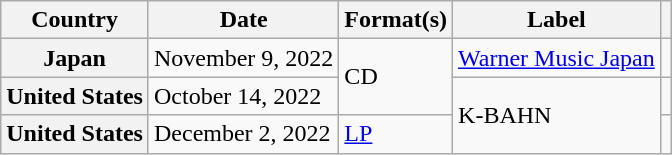<table class= "wikitable plainrowheaders">
<tr>
<th scope=col>Country</th>
<th scope=col>Date</th>
<th scope=col>Format(s)</th>
<th scope=col>Label</th>
<th></th>
</tr>
<tr>
<th scope=row>Japan</th>
<td>November 9, 2022</td>
<td rowspan=2>CD</td>
<td><a href='#'>Warner Music Japan</a></td>
<td></td>
</tr>
<tr>
<th scope=row>United States</th>
<td>October 14, 2022</td>
<td rowspan=2>K-BAHN</td>
<td></td>
</tr>
<tr>
<th scope=row>United States</th>
<td>December 2, 2022</td>
<td><a href='#'>LP</a></td>
<td></td>
</tr>
</table>
